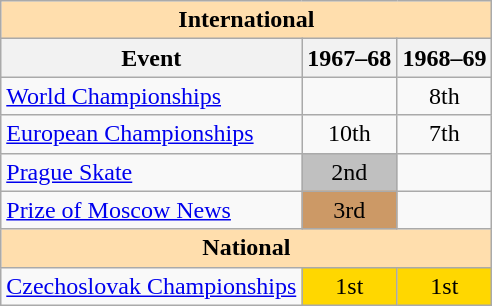<table class="wikitable" style="text-align:center">
<tr>
<th style="background-color: #ffdead; " colspan=3 align=center>International</th>
</tr>
<tr>
<th>Event</th>
<th>1967–68</th>
<th>1968–69</th>
</tr>
<tr>
<td align=left><a href='#'>World Championships</a></td>
<td></td>
<td>8th</td>
</tr>
<tr>
<td align=left><a href='#'>European Championships</a></td>
<td>10th</td>
<td>7th</td>
</tr>
<tr>
<td align=left><a href='#'>Prague Skate</a></td>
<td bgcolor=silver>2nd</td>
<td></td>
</tr>
<tr>
<td align=left><a href='#'>Prize of Moscow News</a></td>
<td bgcolor=cc9966>3rd</td>
<td></td>
</tr>
<tr>
<th style="background-color: #ffdead; " colspan=3 align=center>National</th>
</tr>
<tr>
<td align=left><a href='#'>Czechoslovak Championships</a></td>
<td bgcolor=gold>1st</td>
<td bgcolor=gold>1st</td>
</tr>
</table>
